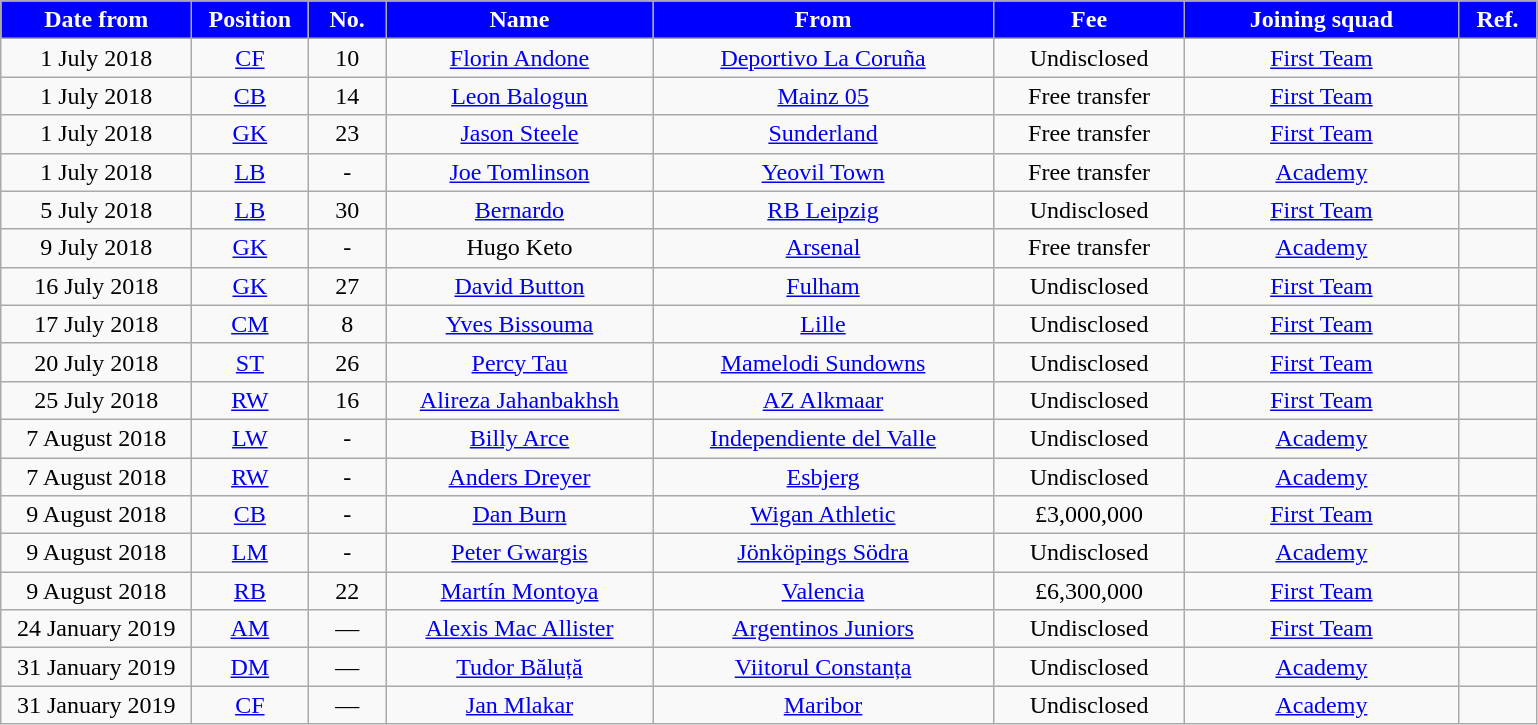<table class="wikitable" style="text-align:center">
<tr>
<th style="background:#0000FF;color:white;width:120px">Date from</th>
<th style="background:#0000FF;color:white;width:70px">Position</th>
<th style="background:#0000FF;color:white;width:45px">No.</th>
<th style="background:#0000FF;color:white;width:170px">Name</th>
<th style="background:#0000FF;color:white;width:220px">From</th>
<th style="background:#0000FF;color:white;width:120px">Fee</th>
<th style="background:#0000FF;color:white;width:175px">Joining squad</th>
<th style="background:#0000FF;color:white;width:45px">Ref.</th>
</tr>
<tr>
<td>1 July 2018</td>
<td><a href='#'>CF</a></td>
<td>10</td>
<td> <a href='#'>Florin Andone</a></td>
<td> <a href='#'>Deportivo La Coruña</a></td>
<td>Undisclosed </td>
<td><a href='#'>First Team</a></td>
<td></td>
</tr>
<tr>
<td>1 July 2018</td>
<td><a href='#'>CB</a></td>
<td>14</td>
<td> <a href='#'>Leon Balogun</a></td>
<td> <a href='#'>Mainz 05</a></td>
<td>Free transfer</td>
<td><a href='#'>First Team</a></td>
<td></td>
</tr>
<tr>
<td>1 July 2018</td>
<td><a href='#'>GK</a></td>
<td>23</td>
<td> <a href='#'>Jason Steele</a></td>
<td> <a href='#'>Sunderland</a></td>
<td>Free transfer</td>
<td><a href='#'>First Team</a></td>
<td></td>
</tr>
<tr>
<td>1 July 2018</td>
<td><a href='#'>LB</a></td>
<td>-</td>
<td> <a href='#'>Joe Tomlinson</a></td>
<td> <a href='#'>Yeovil Town</a></td>
<td>Free transfer</td>
<td><a href='#'>Academy</a></td>
<td></td>
</tr>
<tr>
<td>5 July 2018</td>
<td><a href='#'>LB</a></td>
<td>30</td>
<td> <a href='#'>Bernardo</a></td>
<td> <a href='#'>RB Leipzig</a></td>
<td>Undisclosed </td>
<td><a href='#'>First Team</a></td>
<td></td>
</tr>
<tr>
<td>9 July 2018</td>
<td><a href='#'>GK</a></td>
<td>-</td>
<td> Hugo Keto</td>
<td> <a href='#'>Arsenal</a></td>
<td>Free transfer</td>
<td><a href='#'>Academy</a></td>
<td></td>
</tr>
<tr>
<td>16 July 2018</td>
<td><a href='#'>GK</a></td>
<td>27</td>
<td> <a href='#'>David Button</a></td>
<td> <a href='#'>Fulham</a></td>
<td>Undisclosed</td>
<td><a href='#'>First Team</a></td>
<td></td>
</tr>
<tr>
<td>17 July 2018</td>
<td><a href='#'>CM</a></td>
<td>8</td>
<td> <a href='#'>Yves Bissouma</a></td>
<td> <a href='#'>Lille</a></td>
<td>Undisclosed</td>
<td><a href='#'>First Team</a></td>
<td></td>
</tr>
<tr>
<td>20 July 2018</td>
<td><a href='#'>ST</a></td>
<td>26</td>
<td> <a href='#'>Percy Tau</a></td>
<td> <a href='#'>Mamelodi Sundowns</a></td>
<td>Undisclosed</td>
<td><a href='#'>First Team</a></td>
<td></td>
</tr>
<tr>
<td>25 July 2018</td>
<td><a href='#'>RW</a></td>
<td>16</td>
<td> <a href='#'>Alireza Jahanbakhsh</a></td>
<td> <a href='#'>AZ Alkmaar</a></td>
<td>Undisclosed </td>
<td><a href='#'>First Team</a></td>
<td></td>
</tr>
<tr>
<td>7 August 2018</td>
<td><a href='#'>LW</a></td>
<td>-</td>
<td> <a href='#'>Billy Arce</a></td>
<td> <a href='#'>Independiente del Valle</a></td>
<td>Undisclosed</td>
<td><a href='#'>Academy</a></td>
<td></td>
</tr>
<tr>
<td>7 August 2018</td>
<td><a href='#'>RW</a></td>
<td>-</td>
<td> <a href='#'>Anders Dreyer</a></td>
<td> <a href='#'>Esbjerg</a></td>
<td>Undisclosed</td>
<td><a href='#'>Academy</a></td>
<td></td>
</tr>
<tr>
<td>9 August 2018</td>
<td><a href='#'>CB</a></td>
<td>-</td>
<td> <a href='#'>Dan Burn</a></td>
<td> <a href='#'>Wigan Athletic</a></td>
<td>£3,000,000</td>
<td><a href='#'>First Team</a></td>
<td></td>
</tr>
<tr>
<td>9 August 2018</td>
<td><a href='#'>LM</a></td>
<td>-</td>
<td> <a href='#'>Peter Gwargis</a></td>
<td> <a href='#'>Jönköpings Södra</a></td>
<td>Undisclosed</td>
<td><a href='#'>Academy</a></td>
<td></td>
</tr>
<tr>
<td>9 August 2018</td>
<td><a href='#'>RB</a></td>
<td>22</td>
<td> <a href='#'>Martín Montoya</a></td>
<td> <a href='#'>Valencia</a></td>
<td>£6,300,000</td>
<td><a href='#'>First Team</a></td>
<td></td>
</tr>
<tr>
<td>24 January 2019</td>
<td><a href='#'>AM</a></td>
<td>—</td>
<td> <a href='#'>Alexis Mac Allister</a></td>
<td> <a href='#'>Argentinos Juniors</a></td>
<td>Undisclosed</td>
<td><a href='#'>First Team</a></td>
<td></td>
</tr>
<tr>
<td>31 January 2019</td>
<td><a href='#'>DM</a></td>
<td>—</td>
<td> <a href='#'>Tudor Băluță</a></td>
<td> <a href='#'>Viitorul Constanța</a></td>
<td>Undisclosed</td>
<td><a href='#'>Academy</a></td>
<td></td>
</tr>
<tr>
<td>31 January 2019</td>
<td><a href='#'>CF</a></td>
<td>—</td>
<td> <a href='#'>Jan Mlakar</a></td>
<td> <a href='#'>Maribor</a></td>
<td>Undisclosed</td>
<td><a href='#'>Academy</a></td>
<td></td>
</tr>
</table>
